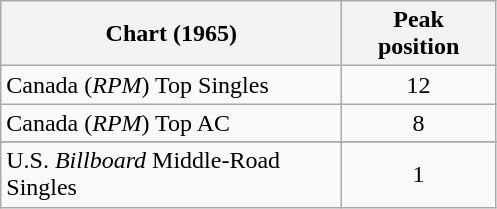<table class="wikitable sortable">
<tr>
<th width=220>Chart (1965)</th>
<th width=95>Peak<br>position</th>
</tr>
<tr>
<td>Canada (<em>RPM</em>) Top Singles </td>
<td align="center">12</td>
</tr>
<tr>
<td>Canada (<em>RPM</em>) Top AC </td>
<td align="center">8</td>
</tr>
<tr>
</tr>
<tr>
<td>U.S. <em>Billboard</em> Middle-Road Singles</td>
<td style="text-align:center;">1</td>
</tr>
</table>
